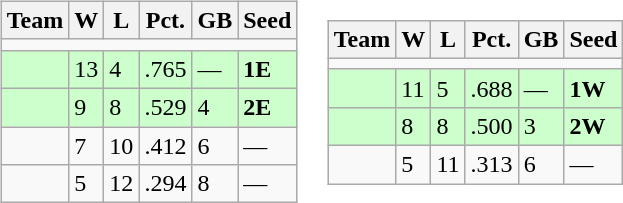<table>
<tr>
<td><br><table class=wikitable>
<tr>
<th>Team</th>
<th>W</th>
<th>L</th>
<th>Pct.</th>
<th>GB</th>
<th>Seed</th>
</tr>
<tr>
<td colspan=6></td>
</tr>
<tr bgcolor=ccffcc>
<td></td>
<td>13</td>
<td>4</td>
<td>.765</td>
<td>—</td>
<td><strong>1E</strong></td>
</tr>
<tr bgcolor=ccffcc>
<td></td>
<td>9</td>
<td>8</td>
<td>.529</td>
<td>4</td>
<td><strong>2E</strong></td>
</tr>
<tr>
<td></td>
<td>7</td>
<td>10</td>
<td>.412</td>
<td>6</td>
<td>—</td>
</tr>
<tr>
<td></td>
<td>5</td>
<td>12</td>
<td>.294</td>
<td>8</td>
<td>—</td>
</tr>
</table>
</td>
<td><br><table class="wikitable">
<tr>
<th>Team</th>
<th>W</th>
<th>L</th>
<th>Pct.</th>
<th>GB</th>
<th>Seed</th>
</tr>
<tr>
<td colspan=6></td>
</tr>
<tr bgcolor=ccffcc>
<td></td>
<td>11</td>
<td>5</td>
<td>.688</td>
<td>—</td>
<td><strong>1W</strong></td>
</tr>
<tr bgcolor=ccffcc>
<td></td>
<td>8</td>
<td>8</td>
<td>.500</td>
<td>3</td>
<td><strong>2W</strong></td>
</tr>
<tr>
<td></td>
<td>5</td>
<td>11</td>
<td>.313</td>
<td>6</td>
<td>—</td>
</tr>
</table>
</td>
</tr>
</table>
